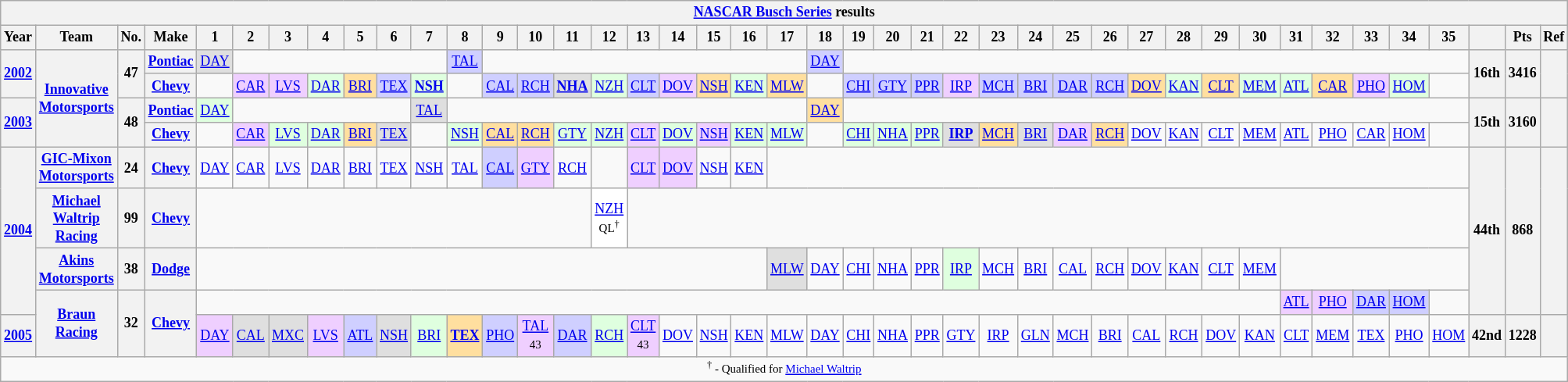<table class="wikitable" style="text-align:center; font-size:75%">
<tr>
<th colspan=42><a href='#'>NASCAR Busch Series</a> results</th>
</tr>
<tr>
<th>Year</th>
<th>Team</th>
<th>No.</th>
<th>Make</th>
<th>1</th>
<th>2</th>
<th>3</th>
<th>4</th>
<th>5</th>
<th>6</th>
<th>7</th>
<th>8</th>
<th>9</th>
<th>10</th>
<th>11</th>
<th>12</th>
<th>13</th>
<th>14</th>
<th>15</th>
<th>16</th>
<th>17</th>
<th>18</th>
<th>19</th>
<th>20</th>
<th>21</th>
<th>22</th>
<th>23</th>
<th>24</th>
<th>25</th>
<th>26</th>
<th>27</th>
<th>28</th>
<th>29</th>
<th>30</th>
<th>31</th>
<th>32</th>
<th>33</th>
<th>34</th>
<th>35</th>
<th></th>
<th>Pts</th>
<th>Ref</th>
</tr>
<tr>
<th rowspan=2><a href='#'>2002</a></th>
<th rowspan=4><a href='#'>Innovative Motorsports</a></th>
<th rowspan=2>47</th>
<th><a href='#'>Pontiac</a></th>
<td style="background:#DFDFDF;"><a href='#'>DAY</a><br></td>
<td colspan=6></td>
<td style="background:#CFCFFF;"><a href='#'>TAL</a><br></td>
<td colspan=9></td>
<td style="background:#CFCFFF;"><a href='#'>DAY</a><br></td>
<td colspan=17></td>
<th rowspan=2>16th</th>
<th rowspan=2>3416</th>
<th rowspan=2></th>
</tr>
<tr>
<th><a href='#'>Chevy</a></th>
<td></td>
<td style="background:#EFCFFF;"><a href='#'>CAR</a><br></td>
<td style="background:#EFCFFF;"><a href='#'>LVS</a><br></td>
<td style="background:#DFFFDF;"><a href='#'>DAR</a><br></td>
<td style="background:#FFDF9F;"><a href='#'>BRI</a><br></td>
<td style="background:#CFCFFF;"><a href='#'>TEX</a><br></td>
<td style="background:#DFFFDF;"><strong><a href='#'>NSH</a></strong><br></td>
<td></td>
<td style="background:#CFCFFF;"><a href='#'>CAL</a><br></td>
<td style="background:#CFCFFF;"><a href='#'>RCH</a><br></td>
<td style="background:#DFDFDF;"><strong><a href='#'>NHA</a></strong><br></td>
<td style="background:#DFFFDF;"><a href='#'>NZH</a><br></td>
<td style="background:#CFCFFF;"><a href='#'>CLT</a><br></td>
<td style="background:#EFCFFF;"><a href='#'>DOV</a><br></td>
<td style="background:#FFDF9F;"><a href='#'>NSH</a><br></td>
<td style="background:#DFFFDF;"><a href='#'>KEN</a><br></td>
<td style="background:#FFDF9F;"><a href='#'>MLW</a><br></td>
<td></td>
<td style="background:#CFCFFF;"><a href='#'>CHI</a><br></td>
<td style="background:#CFCFFF;"><a href='#'>GTY</a><br></td>
<td style="background:#CFCFFF;"><a href='#'>PPR</a><br></td>
<td style="background:#EFCFFF;"><a href='#'>IRP</a><br></td>
<td style="background:#CFCFFF;"><a href='#'>MCH</a><br></td>
<td style="background:#CFCFFF;"><a href='#'>BRI</a><br></td>
<td style="background:#CFCFFF;"><a href='#'>DAR</a><br></td>
<td style="background:#CFCFFF;"><a href='#'>RCH</a><br></td>
<td style="background:#FFDF9F;"><a href='#'>DOV</a><br></td>
<td style="background:#DFFFDF;"><a href='#'>KAN</a><br></td>
<td style="background:#FFDF9F;"><a href='#'>CLT</a><br></td>
<td style="background:#DFFFDF;"><a href='#'>MEM</a><br></td>
<td style="background:#DFFFDF;"><a href='#'>ATL</a><br></td>
<td style="background:#FFDF9F;"><a href='#'>CAR</a><br></td>
<td style="background:#EFCFFF;"><a href='#'>PHO</a><br></td>
<td style="background:#DFFFDF;"><a href='#'>HOM</a><br></td>
<td></td>
</tr>
<tr>
<th rowspan=2><a href='#'>2003</a></th>
<th rowspan=2>48</th>
<th><a href='#'>Pontiac</a></th>
<td style="background:#DFFFDF;"><a href='#'>DAY</a><br></td>
<td colspan=5></td>
<td style="background:#DFDFDF;"><a href='#'>TAL</a><br></td>
<td colspan=10></td>
<td style="background:#FFDF9F;"><a href='#'>DAY</a><br></td>
<td colspan=17></td>
<th rowspan=2>15th</th>
<th rowspan=2>3160</th>
<th rowspan=2></th>
</tr>
<tr>
<th><a href='#'>Chevy</a></th>
<td></td>
<td style="background:#EFCFFF;"><a href='#'>CAR</a><br></td>
<td style="background:#DFFFDF;"><a href='#'>LVS</a><br></td>
<td style="background:#DFFFDF;"><a href='#'>DAR</a><br></td>
<td style="background:#FFDF9F;"><a href='#'>BRI</a><br></td>
<td style="background:#DFDFDF;"><a href='#'>TEX</a><br></td>
<td></td>
<td style="background:#DFFFDF;"><a href='#'>NSH</a><br></td>
<td style="background:#FFDF9F;"><a href='#'>CAL</a><br></td>
<td style="background:#FFDF9F;"><a href='#'>RCH</a><br></td>
<td style="background:#DFFFDF;"><a href='#'>GTY</a><br></td>
<td style="background:#DFFFDF;"><a href='#'>NZH</a><br></td>
<td style="background:#EFCFFF;"><a href='#'>CLT</a><br></td>
<td style="background:#DFFFDF;"><a href='#'>DOV</a><br></td>
<td style="background:#EFCFFF;"><a href='#'>NSH</a><br></td>
<td style="background:#DFFFDF;"><a href='#'>KEN</a><br></td>
<td style="background:#DFFFDF;"><a href='#'>MLW</a><br></td>
<td></td>
<td style="background:#DFFFDF;"><a href='#'>CHI</a><br></td>
<td style="background:#DFFFDF;"><a href='#'>NHA</a><br></td>
<td style="background:#DFFFDF;"><a href='#'>PPR</a><br></td>
<td style="background:#DFDFDF;"><strong><a href='#'>IRP</a></strong><br></td>
<td style="background:#FFDF9F;"><a href='#'>MCH</a><br></td>
<td style="background:#DFDFDF;"><a href='#'>BRI</a><br></td>
<td style="background:#EFCFFF;"><a href='#'>DAR</a><br></td>
<td style="background:#FFDF9F;"><a href='#'>RCH</a><br></td>
<td><a href='#'>DOV</a></td>
<td><a href='#'>KAN</a></td>
<td><a href='#'>CLT</a></td>
<td><a href='#'>MEM</a></td>
<td><a href='#'>ATL</a></td>
<td><a href='#'>PHO</a></td>
<td><a href='#'>CAR</a></td>
<td><a href='#'>HOM</a></td>
<td></td>
</tr>
<tr>
<th rowspan=4><a href='#'>2004</a></th>
<th><a href='#'>GIC-Mixon Motorsports</a></th>
<th>24</th>
<th><a href='#'>Chevy</a></th>
<td><a href='#'>DAY</a></td>
<td><a href='#'>CAR</a></td>
<td><a href='#'>LVS</a></td>
<td><a href='#'>DAR</a></td>
<td><a href='#'>BRI</a></td>
<td><a href='#'>TEX</a></td>
<td><a href='#'>NSH</a></td>
<td><a href='#'>TAL</a></td>
<td style="background:#CFCFFF;"><a href='#'>CAL</a><br></td>
<td style="background:#EFCFFF;"><a href='#'>GTY</a><br></td>
<td><a href='#'>RCH</a></td>
<td></td>
<td style="background:#EFCFFF;"><a href='#'>CLT</a><br></td>
<td style="background:#EFCFFF;"><a href='#'>DOV</a><br></td>
<td><a href='#'>NSH</a></td>
<td><a href='#'>KEN</a></td>
<td colspan=19></td>
<th rowspan=4>44th</th>
<th rowspan=4>868</th>
<th rowspan=4></th>
</tr>
<tr>
<th><a href='#'>Michael Waltrip Racing</a></th>
<th>99</th>
<th><a href='#'>Chevy</a></th>
<td colspan=11></td>
<td style="background:#FFFFFF;"><a href='#'>NZH</a><br><small>QL<sup>†</sup></small></td>
<td colspan=23></td>
</tr>
<tr>
<th><a href='#'>Akins Motorsports</a></th>
<th>38</th>
<th><a href='#'>Dodge</a></th>
<td colspan=16></td>
<td style="background:#DFDFDF;"><a href='#'>MLW</a><br></td>
<td><a href='#'>DAY</a></td>
<td><a href='#'>CHI</a></td>
<td><a href='#'>NHA</a></td>
<td><a href='#'>PPR</a></td>
<td style="background:#DFFFDF;"><a href='#'>IRP</a><br></td>
<td><a href='#'>MCH</a></td>
<td><a href='#'>BRI</a></td>
<td><a href='#'>CAL</a></td>
<td><a href='#'>RCH</a></td>
<td><a href='#'>DOV</a></td>
<td><a href='#'>KAN</a></td>
<td><a href='#'>CLT</a></td>
<td><a href='#'>MEM</a></td>
<td colspan=5></td>
</tr>
<tr>
<th rowspan=2><a href='#'>Braun Racing</a></th>
<th rowspan=2>32</th>
<th rowspan=2><a href='#'>Chevy</a></th>
<td colspan=30></td>
<td style="background:#EFCFFF;"><a href='#'>ATL</a><br></td>
<td style="background:#EFCFFF;"><a href='#'>PHO</a><br></td>
<td style="background:#CFCFFF;"><a href='#'>DAR</a><br></td>
<td style="background:#CFCFFF;"><a href='#'>HOM</a><br></td>
<td></td>
</tr>
<tr>
<th><a href='#'>2005</a></th>
<td style="background:#EFCFFF;"><a href='#'>DAY</a><br></td>
<td style="background:#DFDFDF;"><a href='#'>CAL</a><br></td>
<td style="background:#DFDFDF;"><a href='#'>MXC</a><br></td>
<td style="background:#EFCFFF;"><a href='#'>LVS</a><br></td>
<td style="background:#CFCFFF;"><a href='#'>ATL</a><br></td>
<td style="background:#DFDFDF;"><a href='#'>NSH</a><br></td>
<td style="background:#DFFFDF;"><a href='#'>BRI</a><br></td>
<td style="background:#FFDF9F;"><strong><a href='#'>TEX</a></strong><br></td>
<td style="background:#CFCFFF;"><a href='#'>PHO</a><br></td>
<td style="background:#EFCFFF;"><a href='#'>TAL</a><br><small>43</small></td>
<td style="background:#CFCFFF;"><a href='#'>DAR</a><br></td>
<td style="background:#DFFFDF;"><a href='#'>RCH</a><br></td>
<td style="background:#EFCFFF;"><a href='#'>CLT</a><br><small>43</small></td>
<td><a href='#'>DOV</a></td>
<td><a href='#'>NSH</a></td>
<td><a href='#'>KEN</a></td>
<td><a href='#'>MLW</a></td>
<td><a href='#'>DAY</a></td>
<td><a href='#'>CHI</a></td>
<td><a href='#'>NHA</a></td>
<td><a href='#'>PPR</a></td>
<td><a href='#'>GTY</a></td>
<td><a href='#'>IRP</a></td>
<td><a href='#'>GLN</a></td>
<td><a href='#'>MCH</a></td>
<td><a href='#'>BRI</a></td>
<td><a href='#'>CAL</a></td>
<td><a href='#'>RCH</a></td>
<td><a href='#'>DOV</a></td>
<td><a href='#'>KAN</a></td>
<td><a href='#'>CLT</a></td>
<td><a href='#'>MEM</a></td>
<td><a href='#'>TEX</a></td>
<td><a href='#'>PHO</a></td>
<td><a href='#'>HOM</a></td>
<th>42nd</th>
<th>1228</th>
<th></th>
</tr>
<tr>
<td colspan=43><small><sup>†</sup> - Qualified for <a href='#'>Michael Waltrip</a></small></td>
</tr>
</table>
